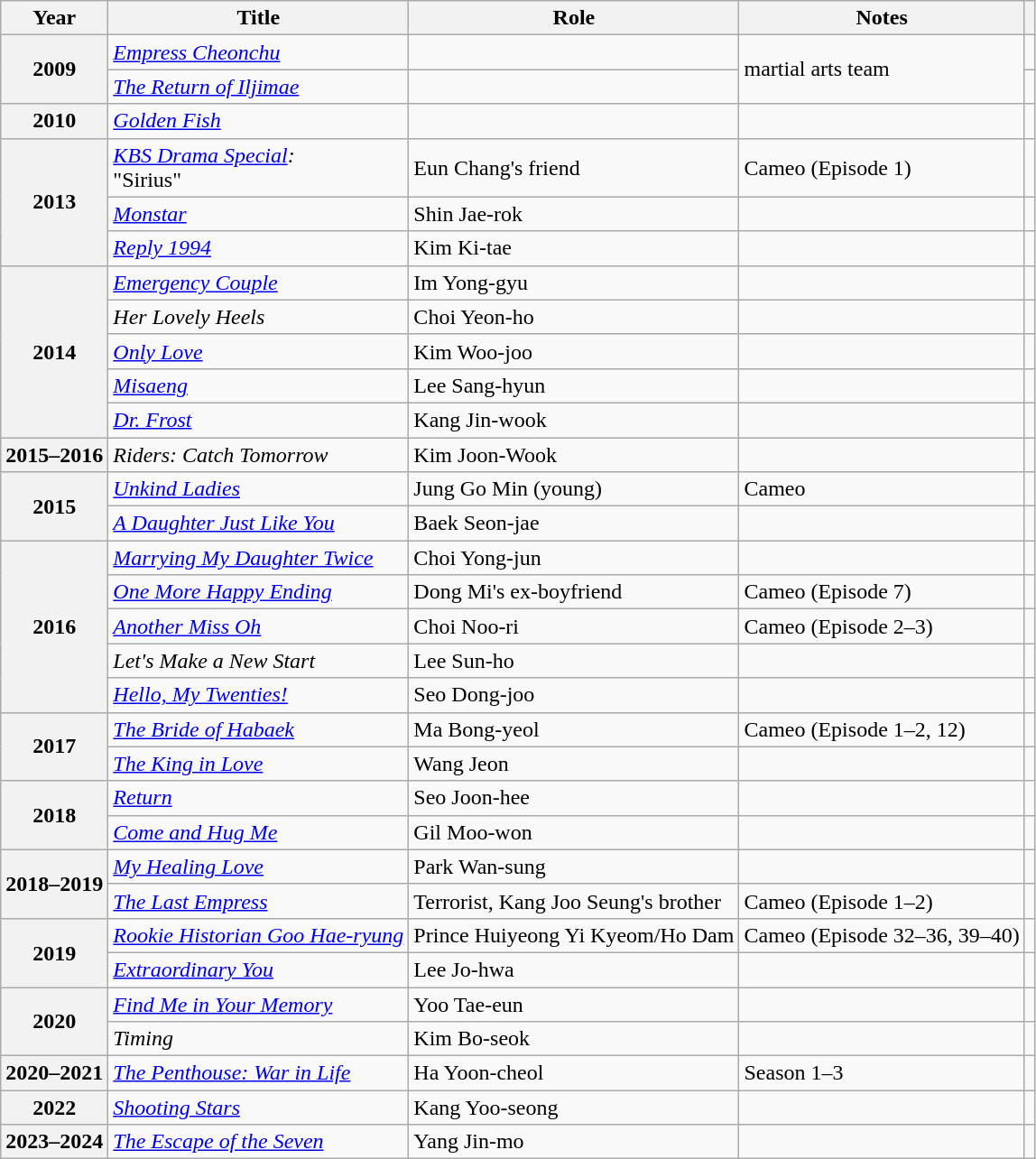<table class="wikitable plainrowheaders sortable">
<tr>
<th scope="col">Year</th>
<th scope="col">Title</th>
<th scope="col">Role</th>
<th scope="col">Notes</th>
<th scope="col" class="unsortable"></th>
</tr>
<tr>
<th scope="row" rowspan="2">2009</th>
<td><em><a href='#'>Empress Cheonchu</a></em></td>
<td></td>
<td rowspan="2">martial arts team</td>
<td style="text-align:center"></td>
</tr>
<tr>
<td><em><a href='#'>The Return of Iljimae</a></em></td>
<td></td>
<td style="text-align:center"></td>
</tr>
<tr>
<th scope="row">2010</th>
<td><em><a href='#'>Golden Fish</a></em></td>
<td></td>
<td></td>
<td style="text-align:center"></td>
</tr>
<tr>
<th scope="row" rowspan="3">2013</th>
<td><em><a href='#'>KBS Drama Special</a>:</em><br>"Sirius"</td>
<td>Eun Chang's friend</td>
<td>Cameo (Episode 1)</td>
<td style="text-align:center"></td>
</tr>
<tr>
<td><em><a href='#'>Monstar</a></em></td>
<td>Shin Jae-rok</td>
<td></td>
<td style="text-align:center"></td>
</tr>
<tr>
<td><em><a href='#'>Reply 1994</a></em></td>
<td>Kim Ki-tae</td>
<td></td>
<td style="text-align:center"></td>
</tr>
<tr>
<th scope="row" rowspan="5">2014</th>
<td><em><a href='#'>Emergency Couple</a></em></td>
<td>Im Yong-gyu</td>
<td></td>
<td style="text-align:center"></td>
</tr>
<tr>
<td><em>Her Lovely Heels</em></td>
<td>Choi Yeon-ho</td>
<td></td>
<td style="text-align:center"></td>
</tr>
<tr>
<td><em><a href='#'>Only Love</a></em></td>
<td>Kim Woo-joo</td>
<td></td>
<td style="text-align:center"></td>
</tr>
<tr>
<td><em><a href='#'>Misaeng</a></em></td>
<td>Lee Sang-hyun</td>
<td></td>
<td style="text-align:center"></td>
</tr>
<tr>
<td><em><a href='#'>Dr. Frost</a></em></td>
<td>Kang Jin-wook</td>
<td></td>
<td style="text-align:center"></td>
</tr>
<tr>
<th scope="row">2015–2016</th>
<td><em>Riders: Catch Tomorrow</em></td>
<td>Kim Joon-Wook</td>
<td></td>
<td style="text-align:center"></td>
</tr>
<tr>
<th scope="row" rowspan="2">2015</th>
<td><em><a href='#'>Unkind Ladies</a></em></td>
<td>Jung Go Min (young)</td>
<td>Cameo</td>
<td style="text-align:center"></td>
</tr>
<tr>
<td><em><a href='#'>A Daughter Just Like You</a></em></td>
<td>Baek Seon-jae</td>
<td></td>
<td style="text-align:center"></td>
</tr>
<tr>
<th scope="row" rowspan="5">2016</th>
<td><em><a href='#'>Marrying My Daughter Twice</a></em></td>
<td>Choi Yong-jun</td>
<td></td>
<td style="text-align:center"></td>
</tr>
<tr>
<td><em><a href='#'>One More Happy Ending</a></em></td>
<td>Dong Mi's ex-boyfriend</td>
<td>Cameo (Episode 7)</td>
<td style="text-align:center"></td>
</tr>
<tr>
<td><em><a href='#'>Another Miss Oh</a></em></td>
<td>Choi Noo-ri</td>
<td>Cameo (Episode 2–3)</td>
<td style="text-align:center"></td>
</tr>
<tr>
<td><em>Let's Make a New Start</em></td>
<td>Lee Sun-ho</td>
<td></td>
<td style="text-align:center"></td>
</tr>
<tr>
<td><em><a href='#'>Hello, My Twenties!</a></em></td>
<td>Seo Dong-joo</td>
<td></td>
<td style="text-align:center"></td>
</tr>
<tr>
<th scope="row" rowspan="2">2017</th>
<td><em><a href='#'>The Bride of Habaek</a></em></td>
<td>Ma Bong-yeol</td>
<td>Cameo (Episode 1–2, 12)</td>
<td style="text-align:center"></td>
</tr>
<tr>
<td><em><a href='#'>The King in Love</a></em></td>
<td>Wang Jeon</td>
<td></td>
<td style="text-align:center"></td>
</tr>
<tr>
<th scope="row" rowspan="2">2018</th>
<td><em><a href='#'>Return</a></em></td>
<td>Seo Joon-hee</td>
<td></td>
<td style="text-align:center"></td>
</tr>
<tr>
<td><em><a href='#'>Come and Hug Me</a></em></td>
<td>Gil Moo-won</td>
<td></td>
<td style="text-align:center"></td>
</tr>
<tr>
<th scope="row" rowspan="2">2018–2019</th>
<td><em><a href='#'>My Healing Love</a></em></td>
<td>Park Wan-sung</td>
<td></td>
<td style="text-align:center"></td>
</tr>
<tr>
<td><em><a href='#'>The Last Empress</a></em></td>
<td>Terrorist, Kang Joo Seung's brother</td>
<td>Cameo (Episode 1–2)</td>
<td style="text-align:center"></td>
</tr>
<tr>
<th scope="row" rowspan="2">2019</th>
<td><em><a href='#'>Rookie Historian Goo Hae-ryung</a></em></td>
<td>Prince Huiyeong Yi Kyeom/Ho Dam</td>
<td>Cameo (Episode 32–36, 39–40)</td>
<td style="text-align:center"></td>
</tr>
<tr>
<td><em><a href='#'>Extraordinary You</a></em></td>
<td>Lee Jo-hwa</td>
<td></td>
<td style="text-align:center"></td>
</tr>
<tr>
<th scope="row" rowspan="2">2020</th>
<td><em><a href='#'>Find Me in Your Memory</a></em></td>
<td>Yoo Tae-eun</td>
<td></td>
<td style="text-align:center"></td>
</tr>
<tr>
<td><em>Timing</em></td>
<td>Kim Bo-seok</td>
<td></td>
<td style="text-align:center"></td>
</tr>
<tr>
<th scope="row">2020–2021</th>
<td><em><a href='#'>The Penthouse: War in Life</a></em></td>
<td>Ha Yoon-cheol</td>
<td>Season 1–3</td>
<td style="text-align:center"></td>
</tr>
<tr>
<th scope="row">2022</th>
<td><em><a href='#'>Shooting Stars</a></em></td>
<td>Kang Yoo-seong</td>
<td></td>
<td style="text-align:center"></td>
</tr>
<tr>
<th scope="row">2023–2024</th>
<td><em><a href='#'>The Escape of the Seven</a></em></td>
<td>Yang Jin-mo</td>
<td></td>
<td style="text-align:center"></td>
</tr>
</table>
